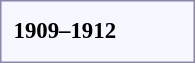<table style="border:1px solid #8888aa; background-color:#f7f8ff; padding:5px; font-size:95%; margin: 0px 12px 12px 0px; text-align:center;">
<tr>
<td rowspan=2><strong>1909–1912</strong></td>
<td colspan=2 rowspan=2></td>
<td colspan=2></td>
<td colspan=2></td>
<td colspan=2></td>
<td colspan=2 rowspan=2></td>
<td colspan=2></td>
<td colspan=2></td>
<td colspan=2></td>
<td colspan=2></td>
<td colspan=2></td>
<td colspan=2></td>
</tr>
<tr>
<td colspan=2><br></td>
<td colspan=2><br></td>
<td colspan=2><br></td>
<td colspan=2><br></td>
<td colspan=2><br></td>
<td colspan=2><br></td>
<td colspan=2><br></td>
<td colspan=2><br></td>
<td colspan=2><br></td>
</tr>
<tr>
</tr>
</table>
